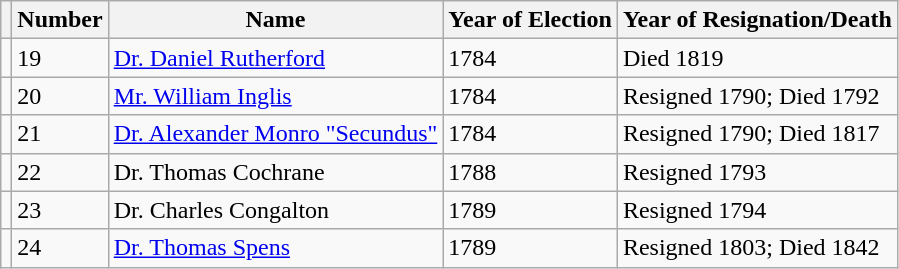<table class="wikitable">
<tr>
<th></th>
<th>Number</th>
<th>Name</th>
<th>Year of Election</th>
<th>Year of Resignation/Death</th>
</tr>
<tr>
<td></td>
<td>19</td>
<td><a href='#'>Dr. Daniel Rutherford</a></td>
<td>1784</td>
<td>Died 1819</td>
</tr>
<tr>
<td></td>
<td>20</td>
<td><a href='#'>Mr. William Inglis</a></td>
<td>1784</td>
<td>Resigned 1790; Died 1792</td>
</tr>
<tr>
<td></td>
<td>21</td>
<td><a href='#'>Dr. Alexander Monro "Secundus"</a></td>
<td>1784</td>
<td>Resigned 1790; Died 1817</td>
</tr>
<tr>
<td></td>
<td>22</td>
<td>Dr. Thomas Cochrane</td>
<td>1788</td>
<td>Resigned 1793</td>
</tr>
<tr>
<td></td>
<td>23</td>
<td>Dr. Charles Congalton</td>
<td>1789</td>
<td>Resigned 1794</td>
</tr>
<tr>
<td></td>
<td>24</td>
<td><a href='#'>Dr. Thomas Spens</a></td>
<td>1789</td>
<td>Resigned 1803; Died 1842</td>
</tr>
</table>
